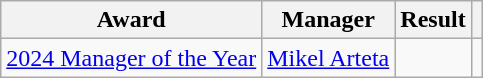<table class="wikitable" style="text-align:center;">
<tr>
<th>Award</th>
<th>Manager</th>
<th>Result</th>
<th></th>
</tr>
<tr>
<td><a href='#'>2024 Manager of the Year</a></td>
<td> <a href='#'>Mikel Arteta</a></td>
<td></td>
<td></td>
</tr>
</table>
